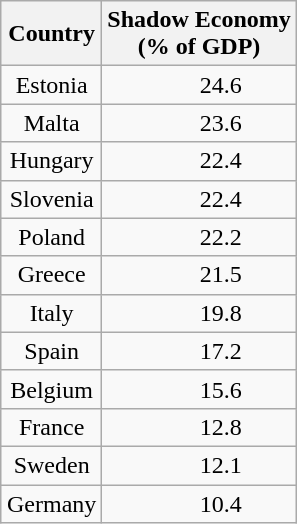<table class="wikitable" style="text-align:center;float:right;margin:1em;">
<tr>
<th>Country</th>
<th>Shadow Economy<br>(% of GDP)</th>
</tr>
<tr>
<td>Estonia</td>
<td style="padding-left: 2em">24.6</td>
</tr>
<tr>
<td>Malta</td>
<td style="padding-left: 2em">23.6</td>
</tr>
<tr>
<td>Hungary</td>
<td style="padding-left: 2em">22.4</td>
</tr>
<tr>
<td>Slovenia</td>
<td style="padding-left: 2em">22.4</td>
</tr>
<tr>
<td>Poland</td>
<td style="padding-left: 2em">22.2</td>
</tr>
<tr>
<td>Greece</td>
<td style="padding-left: 2em">21.5</td>
</tr>
<tr>
<td>Italy</td>
<td style="padding-left: 2em">19.8</td>
</tr>
<tr>
<td>Spain</td>
<td style="padding-left: 2em">17.2</td>
</tr>
<tr>
<td>Belgium</td>
<td style="padding-left: 2em">15.6</td>
</tr>
<tr>
<td>France</td>
<td style="padding-left: 2em">12.8</td>
</tr>
<tr>
<td>Sweden</td>
<td style="padding-left: 2em">12.1</td>
</tr>
<tr>
<td>Germany</td>
<td style="padding-left: 2em">10.4</td>
</tr>
</table>
